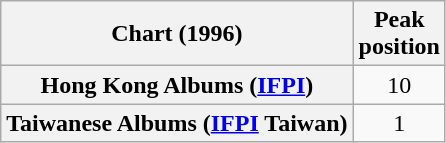<table class="wikitable plainrowheaders sortable">
<tr>
<th scope="col">Chart (1996)</th>
<th scope="col">Peak<br>position</th>
</tr>
<tr>
<th scope="row">Hong Kong Albums (<a href='#'>IFPI</a>)</th>
<td align="center">10</td>
</tr>
<tr>
<th scope="row">Taiwanese Albums (<a href='#'>IFPI</a> Taiwan)</th>
<td align="center">1</td>
</tr>
</table>
